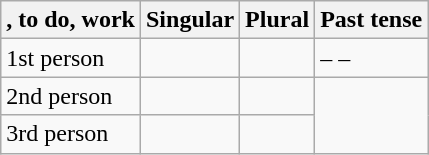<table class="wikitable">
<tr>
<th>, to do, work</th>
<th>Singular</th>
<th>Plural</th>
<th>Past tense</th>
</tr>
<tr>
<td>1st person</td>
<td></td>
<td></td>
<td> –  – </td>
</tr>
<tr>
<td>2nd person</td>
<td></td>
<td></td>
</tr>
<tr>
<td>3rd person</td>
<td></td>
<td></td>
</tr>
</table>
